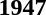<table>
<tr>
<td><strong>1947</strong><br></td>
</tr>
</table>
